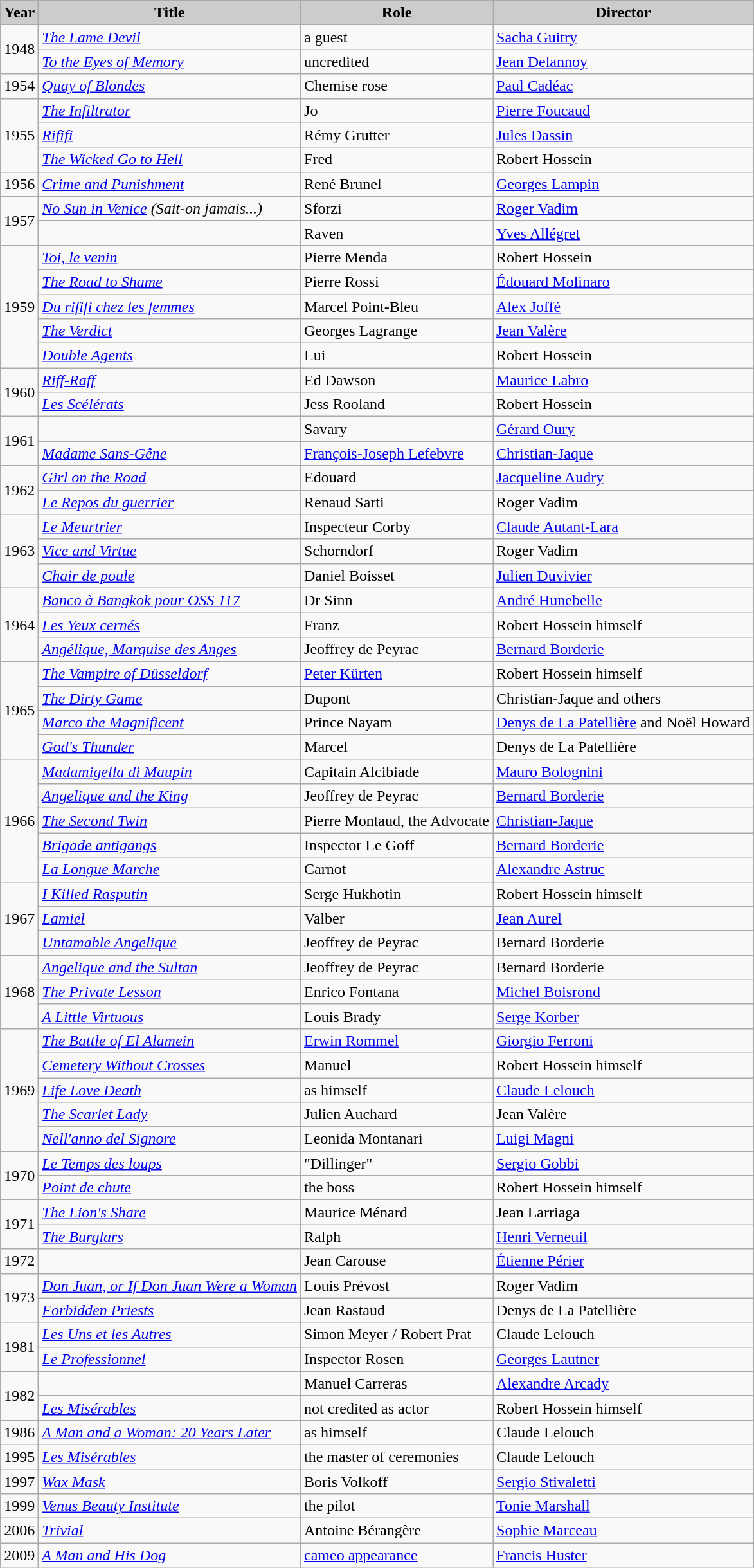<table class="wikitable">
<tr>
<th style="background:#ccc;">Year</th>
<th style="background:#ccc;">Title</th>
<th style="background:#ccc;">Role</th>
<th style="background:#ccc;">Director</th>
</tr>
<tr>
<td rowspan=2>1948</td>
<td><em><a href='#'>The Lame Devil</a></em></td>
<td>a guest</td>
<td><a href='#'>Sacha Guitry</a></td>
</tr>
<tr>
<td><em><a href='#'>To the Eyes of Memory</a></em></td>
<td>uncredited</td>
<td><a href='#'>Jean Delannoy</a></td>
</tr>
<tr>
<td>1954</td>
<td><em><a href='#'>Quay of Blondes</a></em></td>
<td>Chemise rose</td>
<td><a href='#'>Paul Cadéac</a></td>
</tr>
<tr>
<td rowspan=3>1955</td>
<td><em><a href='#'>The Infiltrator</a></em></td>
<td>Jo</td>
<td><a href='#'>Pierre Foucaud</a></td>
</tr>
<tr>
<td><em><a href='#'>Rififi</a></em></td>
<td>Rémy Grutter</td>
<td><a href='#'>Jules Dassin</a></td>
</tr>
<tr>
<td><em><a href='#'>The Wicked Go to Hell</a></em></td>
<td>Fred</td>
<td>Robert Hossein</td>
</tr>
<tr>
<td>1956</td>
<td><em><a href='#'>Crime and Punishment</a></em></td>
<td>René Brunel</td>
<td><a href='#'>Georges Lampin</a></td>
</tr>
<tr>
<td rowspan=2>1957</td>
<td><em><a href='#'>No Sun in Venice</a> (Sait-on jamais...)</em></td>
<td>Sforzi</td>
<td><a href='#'>Roger Vadim</a></td>
</tr>
<tr>
<td><em></em></td>
<td>Raven</td>
<td><a href='#'>Yves Allégret</a></td>
</tr>
<tr>
<td rowspan=5>1959</td>
<td><em><a href='#'>Toi, le venin</a></em></td>
<td>Pierre Menda</td>
<td>Robert Hossein</td>
</tr>
<tr>
<td><em><a href='#'>The Road to Shame</a></em></td>
<td>Pierre Rossi</td>
<td><a href='#'>Édouard Molinaro</a></td>
</tr>
<tr>
<td><em><a href='#'>Du rififi chez les femmes</a></em></td>
<td>Marcel Point-Bleu</td>
<td><a href='#'>Alex Joffé</a></td>
</tr>
<tr>
<td><em><a href='#'>The Verdict</a></em></td>
<td>Georges Lagrange</td>
<td><a href='#'>Jean Valère</a></td>
</tr>
<tr>
<td><em><a href='#'>Double Agents</a></em></td>
<td>Lui</td>
<td>Robert Hossein</td>
</tr>
<tr>
<td rowspan=2>1960</td>
<td><em><a href='#'>Riff-Raff</a></em></td>
<td>Ed Dawson</td>
<td><a href='#'>Maurice Labro</a></td>
</tr>
<tr>
<td><em><a href='#'>Les Scélérats</a></em></td>
<td>Jess Rooland</td>
<td>Robert Hossein</td>
</tr>
<tr>
<td rowspan=2>1961</td>
<td><em></em></td>
<td>Savary</td>
<td><a href='#'>Gérard Oury</a></td>
</tr>
<tr>
<td><em><a href='#'>Madame Sans-Gêne</a></em></td>
<td><a href='#'>François-Joseph Lefebvre</a></td>
<td><a href='#'>Christian-Jaque</a></td>
</tr>
<tr>
<td rowspan=2>1962</td>
<td><em><a href='#'>Girl on the Road</a></em></td>
<td>Edouard</td>
<td><a href='#'>Jacqueline Audry</a></td>
</tr>
<tr>
<td><em><a href='#'>Le Repos du guerrier</a></em></td>
<td>Renaud Sarti</td>
<td>Roger Vadim</td>
</tr>
<tr>
<td rowspan=3>1963</td>
<td><em><a href='#'>Le Meurtrier</a></em></td>
<td>Inspecteur Corby</td>
<td><a href='#'>Claude Autant-Lara</a></td>
</tr>
<tr>
<td><em><a href='#'>Vice and Virtue</a></em></td>
<td>Schorndorf</td>
<td>Roger Vadim</td>
</tr>
<tr>
<td><em><a href='#'>Chair de poule</a></em></td>
<td>Daniel Boisset</td>
<td><a href='#'>Julien Duvivier</a></td>
</tr>
<tr>
<td rowspan=3>1964</td>
<td><em><a href='#'>Banco à Bangkok pour OSS 117</a></em></td>
<td>Dr Sinn</td>
<td><a href='#'>André Hunebelle</a></td>
</tr>
<tr>
<td><em><a href='#'>Les Yeux cernés</a></em></td>
<td>Franz</td>
<td>Robert Hossein himself</td>
</tr>
<tr>
<td><em><a href='#'>Angélique, Marquise des Anges</a></em></td>
<td>Jeoffrey de Peyrac</td>
<td><a href='#'>Bernard Borderie</a></td>
</tr>
<tr>
<td rowspan=4>1965</td>
<td><em><a href='#'>The Vampire of Düsseldorf</a></em></td>
<td><a href='#'>Peter Kürten</a></td>
<td>Robert Hossein himself</td>
</tr>
<tr>
<td><em><a href='#'>The Dirty Game</a></em></td>
<td>Dupont</td>
<td>Christian-Jaque and others</td>
</tr>
<tr>
<td><em><a href='#'>Marco the Magnificent</a></em></td>
<td>Prince Nayam</td>
<td><a href='#'>Denys de La Patellière</a> and Noël Howard</td>
</tr>
<tr>
<td><em><a href='#'>God's Thunder</a></em></td>
<td>Marcel</td>
<td>Denys de La Patellière</td>
</tr>
<tr>
<td rowspan=5>1966</td>
<td><em><a href='#'>Madamigella di Maupin</a></em></td>
<td>Capitain Alcibiade</td>
<td><a href='#'>Mauro Bolognini</a></td>
</tr>
<tr>
<td><em><a href='#'>Angelique and the King</a></em></td>
<td>Jeoffrey de Peyrac</td>
<td><a href='#'>Bernard Borderie</a></td>
</tr>
<tr>
<td><em><a href='#'>The Second Twin</a></em></td>
<td>Pierre Montaud, the Advocate</td>
<td><a href='#'>Christian-Jaque</a></td>
</tr>
<tr>
<td><em><a href='#'>Brigade antigangs</a></em></td>
<td>Inspector Le Goff</td>
<td><a href='#'>Bernard Borderie</a></td>
</tr>
<tr>
<td><em><a href='#'>La Longue Marche</a></em></td>
<td>Carnot</td>
<td><a href='#'>Alexandre Astruc</a></td>
</tr>
<tr>
<td rowspan=3>1967</td>
<td><em><a href='#'>I Killed Rasputin</a></em></td>
<td>Serge Hukhotin</td>
<td>Robert Hossein himself</td>
</tr>
<tr>
<td><em><a href='#'>Lamiel</a></em></td>
<td>Valber</td>
<td><a href='#'>Jean Aurel</a></td>
</tr>
<tr>
<td><em><a href='#'>Untamable Angelique</a></em></td>
<td>Jeoffrey de Peyrac</td>
<td>Bernard Borderie</td>
</tr>
<tr>
<td rowspan=3>1968</td>
<td><em><a href='#'>Angelique and the Sultan</a></em></td>
<td>Jeoffrey de Peyrac</td>
<td>Bernard Borderie</td>
</tr>
<tr>
<td><em><a href='#'>The Private Lesson</a></em></td>
<td>Enrico Fontana</td>
<td><a href='#'>Michel Boisrond</a></td>
</tr>
<tr>
<td><em><a href='#'>A Little Virtuous</a></em></td>
<td>Louis Brady</td>
<td><a href='#'>Serge Korber</a></td>
</tr>
<tr>
<td rowspan=5>1969</td>
<td><em><a href='#'>The Battle of El Alamein</a></em></td>
<td><a href='#'>Erwin Rommel</a></td>
<td><a href='#'>Giorgio Ferroni</a></td>
</tr>
<tr>
<td><em><a href='#'>Cemetery Without Crosses</a></em></td>
<td>Manuel</td>
<td>Robert Hossein himself</td>
</tr>
<tr>
<td><em><a href='#'>Life Love Death</a></em></td>
<td>as himself</td>
<td><a href='#'>Claude Lelouch</a></td>
</tr>
<tr>
<td><em><a href='#'>The Scarlet Lady</a></em></td>
<td>Julien Auchard</td>
<td>Jean Valère</td>
</tr>
<tr>
<td><em><a href='#'>Nell'anno del Signore</a></em></td>
<td>Leonida Montanari</td>
<td><a href='#'>Luigi Magni</a></td>
</tr>
<tr>
<td rowspan="2">1970</td>
<td><em><a href='#'>Le Temps des loups</a></em></td>
<td>"Dillinger"</td>
<td><a href='#'>Sergio Gobbi</a></td>
</tr>
<tr>
<td><em><a href='#'>Point de chute</a></em></td>
<td>the boss</td>
<td>Robert Hossein himself</td>
</tr>
<tr>
<td rowspan=2>1971</td>
<td><em><a href='#'>The Lion's Share</a></em></td>
<td>Maurice Ménard</td>
<td>Jean Larriaga</td>
</tr>
<tr>
<td><em><a href='#'>The Burglars</a></em></td>
<td>Ralph</td>
<td><a href='#'>Henri Verneuil</a></td>
</tr>
<tr>
<td>1972</td>
<td><em></em></td>
<td>Jean Carouse</td>
<td><a href='#'>Étienne Périer</a></td>
</tr>
<tr>
<td rowspan=2>1973</td>
<td><em><a href='#'>Don Juan, or If Don Juan Were a Woman</a></em></td>
<td>Louis Prévost</td>
<td>Roger Vadim</td>
</tr>
<tr>
<td><em><a href='#'>Forbidden Priests</a></em></td>
<td>Jean Rastaud</td>
<td>Denys de La Patellière</td>
</tr>
<tr>
<td rowspan=2>1981</td>
<td><em><a href='#'>Les Uns et les Autres</a></em></td>
<td>Simon Meyer / Robert Prat</td>
<td>Claude Lelouch</td>
</tr>
<tr>
<td><em><a href='#'>Le Professionnel</a></em></td>
<td>Inspector Rosen</td>
<td><a href='#'>Georges Lautner</a></td>
</tr>
<tr>
<td rowspan=2>1982</td>
<td><em></em></td>
<td>Manuel Carreras</td>
<td><a href='#'>Alexandre Arcady</a></td>
</tr>
<tr>
<td><em><a href='#'>Les Misérables</a></em></td>
<td>not credited as actor</td>
<td>Robert Hossein himself</td>
</tr>
<tr>
<td>1986</td>
<td><em><a href='#'>A Man and a Woman: 20 Years Later</a></em></td>
<td>as himself</td>
<td>Claude Lelouch</td>
</tr>
<tr>
<td>1995</td>
<td><em><a href='#'>Les Misérables</a></em></td>
<td>the master of ceremonies</td>
<td>Claude Lelouch</td>
</tr>
<tr>
<td>1997</td>
<td><em><a href='#'>Wax Mask</a></em></td>
<td>Boris Volkoff</td>
<td><a href='#'>Sergio Stivaletti</a></td>
</tr>
<tr>
<td>1999</td>
<td><em><a href='#'>Venus Beauty Institute</a></em></td>
<td>the pilot</td>
<td><a href='#'>Tonie Marshall</a></td>
</tr>
<tr>
<td>2006</td>
<td><em><a href='#'>Trivial</a></em></td>
<td>Antoine Bérangère</td>
<td><a href='#'>Sophie Marceau</a></td>
</tr>
<tr>
<td>2009</td>
<td><em><a href='#'>A Man and His Dog</a></em></td>
<td><a href='#'>cameo appearance</a></td>
<td><a href='#'>Francis Huster</a></td>
</tr>
</table>
